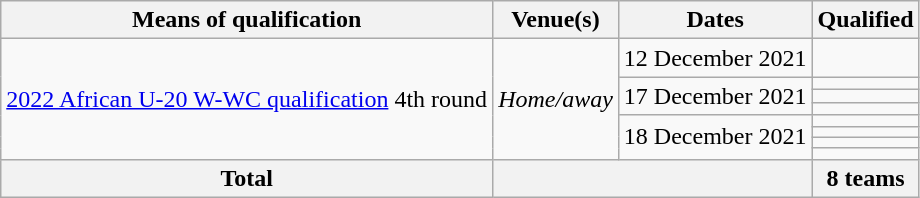<table class="wikitable">
<tr>
<th>Means of qualification</th>
<th>Venue(s)</th>
<th>Dates</th>
<th>Qualified</th>
</tr>
<tr>
<td rowspan=8><a href='#'>2022 African U-20 W-WC qualification</a> 4th round</td>
<td rowspan=8><em>Home/away</em></td>
<td>12 December 2021</td>
<td></td>
</tr>
<tr>
<td rowspan=3>17 December 2021</td>
<td></td>
</tr>
<tr>
<td></td>
</tr>
<tr>
<td></td>
</tr>
<tr>
<td rowspan=4>18 December 2021</td>
<td><s></s></td>
</tr>
<tr>
<td></td>
</tr>
<tr>
<td></td>
</tr>
<tr>
<td></td>
</tr>
<tr>
<th>Total</th>
<th colspan=2></th>
<th>8 teams</th>
</tr>
</table>
